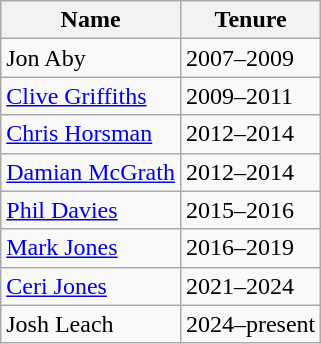<table class="wikitable">
<tr>
<th>Name</th>
<th>Tenure</th>
</tr>
<tr>
<td> Jon Aby</td>
<td>2007–2009</td>
</tr>
<tr>
<td> <a href='#'>Clive Griffiths</a></td>
<td>2009–2011</td>
</tr>
<tr>
<td> <a href='#'>Chris Horsman</a></td>
<td>2012–2014</td>
</tr>
<tr>
<td> <a href='#'>Damian McGrath</a></td>
<td>2012–2014</td>
</tr>
<tr>
<td> <a href='#'>Phil Davies</a></td>
<td>2015–2016</td>
</tr>
<tr>
<td> <a href='#'>Mark Jones</a></td>
<td>2016–2019</td>
</tr>
<tr>
<td> <a href='#'>Ceri Jones</a></td>
<td>2021–2024</td>
</tr>
<tr>
<td> Josh Leach</td>
<td>2024–present</td>
</tr>
</table>
